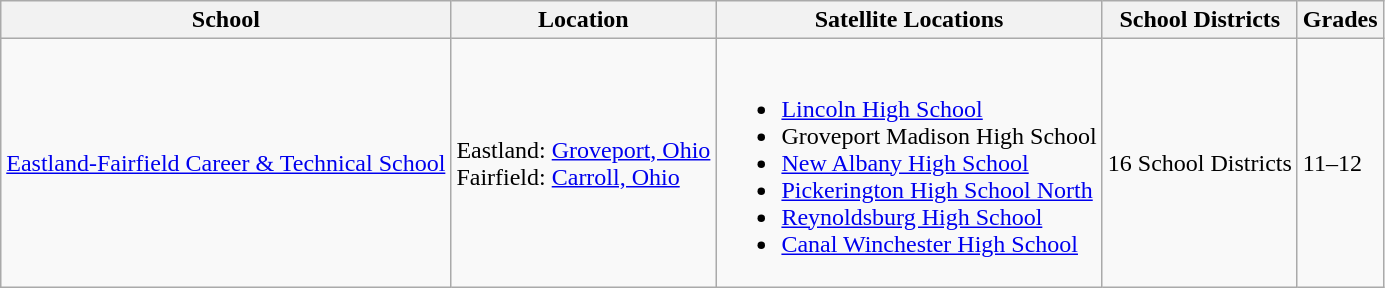<table class="wikitable">
<tr>
<th>School</th>
<th>Location</th>
<th>Satellite Locations</th>
<th>School Districts</th>
<th>Grades</th>
</tr>
<tr>
<td><a href='#'>Eastland-Fairfield Career & Technical School</a></td>
<td>Eastland: <a href='#'>Groveport, Ohio</a><br>Fairfield: <a href='#'>Carroll, Ohio</a></td>
<td><br><ul><li><a href='#'>Lincoln High School</a></li><li>Groveport Madison High School</li><li><a href='#'>New Albany High School</a></li><li><a href='#'>Pickerington High School North</a></li><li><a href='#'>Reynoldsburg High School</a></li><li><a href='#'>Canal Winchester High School</a></li></ul></td>
<td>16 School Districts</td>
<td>11–12</td>
</tr>
</table>
